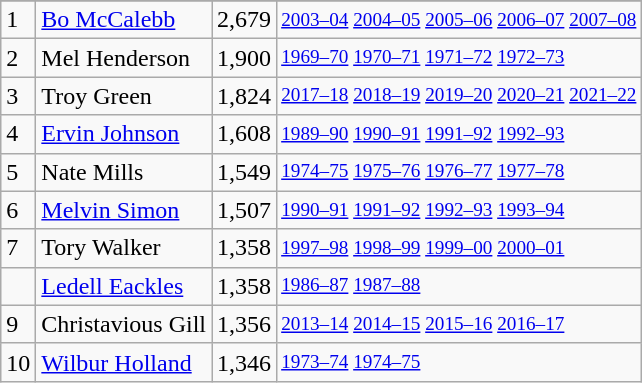<table class="wikitable">
<tr>
</tr>
<tr>
<td>1</td>
<td><a href='#'>Bo McCalebb</a></td>
<td>2,679</td>
<td style="font-size:80%;"><a href='#'>2003–04</a> <a href='#'>2004–05</a> <a href='#'>2005–06</a> <a href='#'>2006–07</a> <a href='#'>2007–08</a></td>
</tr>
<tr>
<td>2</td>
<td>Mel Henderson</td>
<td>1,900</td>
<td style="font-size:80%;"><a href='#'>1969–70</a> <a href='#'>1970–71</a> <a href='#'>1971–72</a> <a href='#'>1972–73</a></td>
</tr>
<tr>
<td>3</td>
<td>Troy Green</td>
<td>1,824</td>
<td style="font-size:80%;"><a href='#'>2017–18</a> <a href='#'>2018–19</a> <a href='#'>2019–20</a> <a href='#'>2020–21</a> <a href='#'>2021–22</a></td>
</tr>
<tr>
<td>4</td>
<td><a href='#'>Ervin Johnson</a></td>
<td>1,608</td>
<td style="font-size:80%;"><a href='#'>1989–90</a> <a href='#'>1990–91</a> <a href='#'>1991–92</a> <a href='#'>1992–93</a></td>
</tr>
<tr>
<td>5</td>
<td>Nate Mills</td>
<td>1,549</td>
<td style="font-size:80%;"><a href='#'>1974–75</a> <a href='#'>1975–76</a> <a href='#'>1976–77</a> <a href='#'>1977–78</a></td>
</tr>
<tr>
<td>6</td>
<td><a href='#'>Melvin Simon</a></td>
<td>1,507</td>
<td style="font-size:80%;"><a href='#'>1990–91</a> <a href='#'>1991–92</a> <a href='#'>1992–93</a> <a href='#'>1993–94</a></td>
</tr>
<tr>
<td>7</td>
<td>Tory Walker</td>
<td>1,358</td>
<td style="font-size:80%;"><a href='#'>1997–98</a> <a href='#'>1998–99</a> <a href='#'>1999–00</a> <a href='#'>2000–01</a></td>
</tr>
<tr>
<td></td>
<td><a href='#'>Ledell Eackles</a></td>
<td>1,358</td>
<td style="font-size:80%;"><a href='#'>1986–87</a> <a href='#'>1987–88</a></td>
</tr>
<tr>
<td>9</td>
<td>Christavious Gill</td>
<td>1,356</td>
<td style="font-size:80%;"><a href='#'>2013–14</a> <a href='#'>2014–15</a> <a href='#'>2015–16</a> <a href='#'>2016–17</a></td>
</tr>
<tr>
<td>10</td>
<td><a href='#'>Wilbur Holland</a></td>
<td>1,346</td>
<td style="font-size:80%;"><a href='#'>1973–74</a> <a href='#'>1974–75</a></td>
</tr>
</table>
